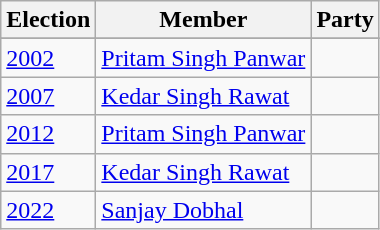<table class="wikitable sortable">
<tr>
<th>Election</th>
<th>Member</th>
<th colspan=2>Party</th>
</tr>
<tr>
</tr>
<tr>
</tr>
<tr>
<td><a href='#'>2002</a></td>
<td><a href='#'>Pritam Singh Panwar</a></td>
<td></td>
</tr>
<tr>
<td><a href='#'>2007</a></td>
<td><a href='#'>Kedar Singh Rawat</a></td>
<td></td>
</tr>
<tr>
<td><a href='#'>2012</a></td>
<td><a href='#'>Pritam Singh Panwar</a></td>
<td></td>
</tr>
<tr>
<td><a href='#'>2017</a></td>
<td><a href='#'>Kedar Singh Rawat</a></td>
<td></td>
</tr>
<tr>
<td><a href='#'>2022</a></td>
<td><a href='#'>Sanjay Dobhal</a></td>
<td></td>
</tr>
</table>
